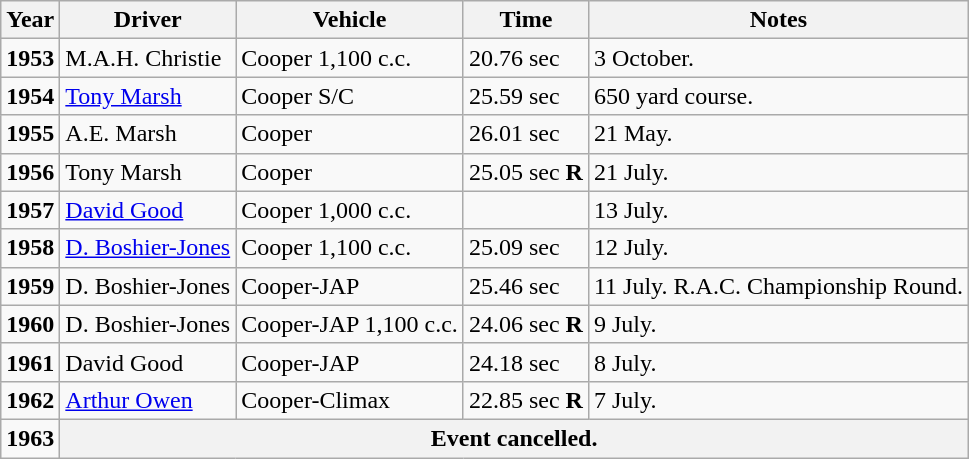<table class="wikitable">
<tr>
<th width="*">Year</th>
<th width="*">Driver</th>
<th width="*">Vehicle</th>
<th width="*">Time</th>
<th width="*">Notes</th>
</tr>
<tr>
<td><strong>1953</strong></td>
<td>M.A.H. Christie</td>
<td>Cooper 1,100 c.c.</td>
<td>20.76 sec</td>
<td> 3 October.</td>
</tr>
<tr>
<td><strong>1954</strong></td>
<td><a href='#'>Tony Marsh</a></td>
<td>Cooper S/C</td>
<td>25.59 sec</td>
<td> 650 yard course.</td>
</tr>
<tr>
<td><strong>1955</strong></td>
<td>A.E. Marsh</td>
<td>Cooper</td>
<td>26.01 sec</td>
<td> 21 May.</td>
</tr>
<tr>
<td><strong>1956</strong></td>
<td>Tony Marsh</td>
<td>Cooper</td>
<td>25.05 sec <strong>R</strong></td>
<td> 21 July.</td>
</tr>
<tr>
<td><strong>1957</strong></td>
<td><a href='#'>David Good</a></td>
<td>Cooper 1,000 c.c.</td>
<td></td>
<td> 13 July.</td>
</tr>
<tr>
<td><strong>1958</strong></td>
<td><a href='#'>D. Boshier-Jones</a></td>
<td>Cooper 1,100 c.c.</td>
<td>25.09 sec</td>
<td> 12 July.</td>
</tr>
<tr>
<td><strong>1959</strong></td>
<td>D. Boshier-Jones</td>
<td>Cooper-JAP</td>
<td>25.46 sec</td>
<td> 11 July. R.A.C. Championship Round.</td>
</tr>
<tr>
<td><strong>1960</strong></td>
<td>D. Boshier-Jones</td>
<td>Cooper-JAP 1,100 c.c.</td>
<td>24.06 sec <strong>R</strong></td>
<td> 9 July.</td>
</tr>
<tr>
<td><strong>1961</strong></td>
<td>David Good</td>
<td>Cooper-JAP</td>
<td>24.18 sec</td>
<td> 8 July.</td>
</tr>
<tr>
<td><strong>1962</strong></td>
<td><a href='#'>Arthur Owen</a></td>
<td>Cooper-Climax</td>
<td>22.85 sec <strong>R</strong></td>
<td>7 July.</td>
</tr>
<tr>
<td><strong>1963</strong></td>
<th colspan=4>Event cancelled.</th>
</tr>
</table>
